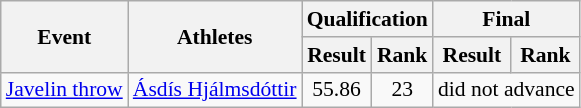<table class="wikitable" border="1" style="font-size:90%">
<tr>
<th rowspan="2">Event</th>
<th rowspan="2">Athletes</th>
<th colspan="2">Qualification</th>
<th colspan="2">Final</th>
</tr>
<tr>
<th>Result</th>
<th>Rank</th>
<th>Result</th>
<th>Rank</th>
</tr>
<tr>
<td><a href='#'>Javelin throw</a></td>
<td><a href='#'>Ásdís Hjálmsdóttir</a></td>
<td align=center>55.86</td>
<td align=center>23</td>
<td align=center colspan=2>did not advance</td>
</tr>
</table>
